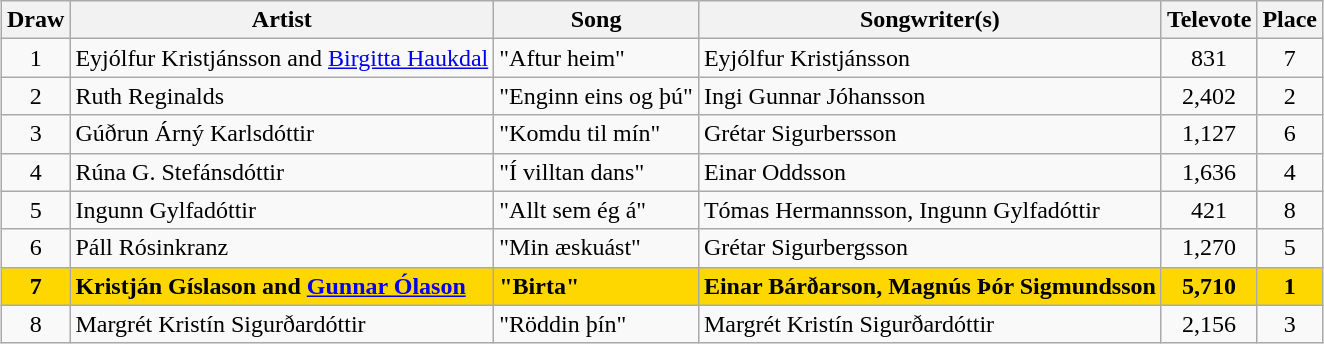<table class="sortable wikitable" style="margin: 1em auto 1em auto; text-align:center">
<tr>
<th>Draw</th>
<th>Artist</th>
<th>Song</th>
<th>Songwriter(s)</th>
<th>Televote</th>
<th>Place</th>
</tr>
<tr>
<td>1</td>
<td align="left">Eyjólfur Kristjánsson and <a href='#'>Birgitta Haukdal</a></td>
<td align="left">"Aftur heim"</td>
<td align="left">Eyjólfur Kristjánsson</td>
<td>831</td>
<td>7</td>
</tr>
<tr>
<td>2</td>
<td align="left">Ruth Reginalds</td>
<td align="left">"Enginn eins og þú"</td>
<td align="left">Ingi Gunnar Jóhansson</td>
<td>2,402</td>
<td>2</td>
</tr>
<tr>
<td>3</td>
<td align="left">Gúðrun Árný Karlsdóttir</td>
<td align="left">"Komdu til mín"</td>
<td align="left">Grétar Sigurbersson</td>
<td>1,127</td>
<td>6</td>
</tr>
<tr>
<td>4</td>
<td align="left">Rúna G. Stefánsdóttir</td>
<td align="left">"Í villtan dans"</td>
<td align="left">Einar Oddsson</td>
<td>1,636</td>
<td>4</td>
</tr>
<tr>
<td>5</td>
<td align="left">Ingunn Gylfadóttir</td>
<td align="left">"Allt sem ég á"</td>
<td align="left">Tómas Hermannsson, Ingunn Gylfadóttir</td>
<td>421</td>
<td>8</td>
</tr>
<tr>
<td>6</td>
<td align="left">Páll Rósinkranz</td>
<td align="left">"Min æskuást"</td>
<td align="left">Grétar Sigurbergsson</td>
<td>1,270</td>
<td>5</td>
</tr>
<tr style="font-weight:bold; background:gold;">
<td>7</td>
<td align="left">Kristján Gíslason and <a href='#'>Gunnar Ólason</a></td>
<td align="left">"Birta"</td>
<td align="left">Einar Bárðarson, Magnús Þór Sigmundsson</td>
<td>5,710</td>
<td>1</td>
</tr>
<tr>
<td>8</td>
<td align="left">Margrét Kristín Sigurðardóttir</td>
<td align="left">"Röddin þín"</td>
<td align="left">Margrét Kristín Sigurðardóttir</td>
<td>2,156</td>
<td>3</td>
</tr>
</table>
